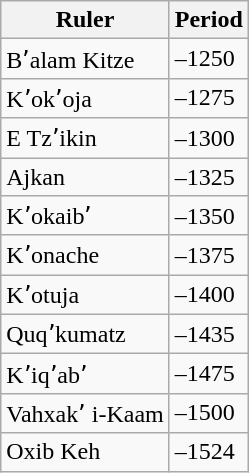<table class="wikitable floatright">
<tr>
<th>Ruler</th>
<th>Period</th>
</tr>
<tr>
<td>Bʼalam Kitze</td>
<td>–1250</td>
</tr>
<tr>
<td>Kʼokʼoja</td>
<td>–1275</td>
</tr>
<tr>
<td>E Tzʼikin</td>
<td>–1300</td>
</tr>
<tr>
<td>Ajkan</td>
<td>–1325</td>
</tr>
<tr>
<td>Kʼokaibʼ</td>
<td>–1350</td>
</tr>
<tr>
<td>Kʼonache</td>
<td>–1375</td>
</tr>
<tr>
<td>Kʼotuja</td>
<td>–1400</td>
</tr>
<tr>
<td>Quqʼkumatz</td>
<td>–1435</td>
</tr>
<tr>
<td>Kʼiqʼabʼ</td>
<td>–1475</td>
</tr>
<tr>
<td>Vahxakʼ i-Kaam</td>
<td>–1500</td>
</tr>
<tr>
<td>Oxib Keh</td>
<td>–1524</td>
</tr>
</table>
